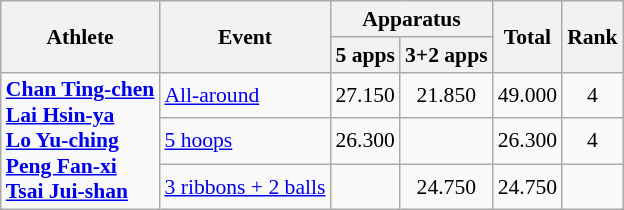<table class="wikitable" style="font-size:90%; text-align:center">
<tr>
<th rowspan="2">Athlete</th>
<th rowspan="2">Event</th>
<th colspan="2">Apparatus</th>
<th rowspan="2">Total</th>
<th rowspan="2">Rank</th>
</tr>
<tr>
<th>5 apps</th>
<th>3+2 apps</th>
</tr>
<tr>
<td align="left" rowspan="3"><strong><a href='#'>Chan Ting-chen</a><br><a href='#'>Lai Hsin-ya</a><br><a href='#'>Lo Yu-ching</a><br><a href='#'>Peng Fan-xi</a><br><a href='#'>Tsai Jui-shan</a></strong></td>
<td align="left"><a href='#'>All-around</a></td>
<td>27.150</td>
<td>21.850</td>
<td>49.000</td>
<td>4</td>
</tr>
<tr>
<td align="left"><a href='#'>5 hoops</a></td>
<td>26.300</td>
<td></td>
<td>26.300</td>
<td>4</td>
</tr>
<tr>
<td align="left"><a href='#'>3 ribbons + 2 balls</a></td>
<td></td>
<td>24.750</td>
<td>24.750</td>
<td></td>
</tr>
</table>
